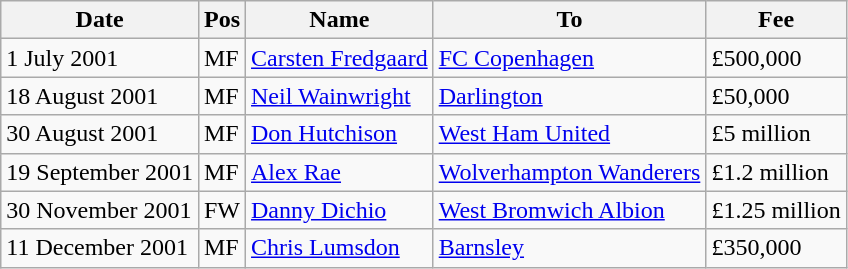<table class="wikitable">
<tr>
<th>Date</th>
<th>Pos</th>
<th>Name</th>
<th>To</th>
<th>Fee</th>
</tr>
<tr>
<td>1 July 2001</td>
<td>MF</td>
<td> <a href='#'>Carsten Fredgaard</a></td>
<td> <a href='#'>FC Copenhagen</a></td>
<td>£500,000</td>
</tr>
<tr>
<td>18 August 2001</td>
<td>MF</td>
<td> <a href='#'>Neil Wainwright</a></td>
<td> <a href='#'>Darlington</a></td>
<td>£50,000</td>
</tr>
<tr>
<td>30 August 2001</td>
<td>MF</td>
<td> <a href='#'>Don Hutchison</a></td>
<td> <a href='#'>West Ham United</a></td>
<td>£5 million</td>
</tr>
<tr>
<td>19 September 2001</td>
<td>MF</td>
<td> <a href='#'>Alex Rae</a></td>
<td> <a href='#'>Wolverhampton Wanderers</a></td>
<td>£1.2 million</td>
</tr>
<tr>
<td>30 November 2001</td>
<td>FW</td>
<td> <a href='#'>Danny Dichio</a></td>
<td> <a href='#'>West Bromwich Albion</a></td>
<td>£1.25 million</td>
</tr>
<tr>
<td>11 December 2001</td>
<td>MF</td>
<td> <a href='#'>Chris Lumsdon</a></td>
<td> <a href='#'>Barnsley</a></td>
<td>£350,000</td>
</tr>
</table>
